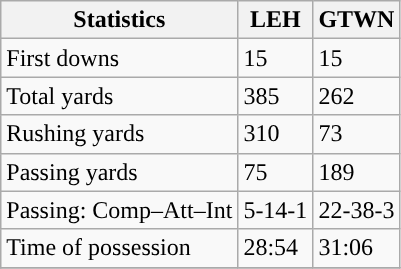<table class="wikitable" style="float: left;">
<tr>
<th>Statistics</th>
<th>LEH</th>
<th>GTWN</th>
</tr>
<tr>
<td>First downs</td>
<td>15</td>
<td>15</td>
</tr>
<tr>
<td>Total yards</td>
<td>385</td>
<td>262</td>
</tr>
<tr>
<td>Rushing yards</td>
<td>310</td>
<td>73</td>
</tr>
<tr>
<td>Passing yards</td>
<td>75</td>
<td>189</td>
</tr>
<tr>
<td>Passing: Comp–Att–Int</td>
<td>5-14-1</td>
<td>22-38-3</td>
</tr>
<tr>
<td>Time of possession</td>
<td>28:54</td>
<td>31:06</td>
</tr>
<tr>
</tr>
</table>
